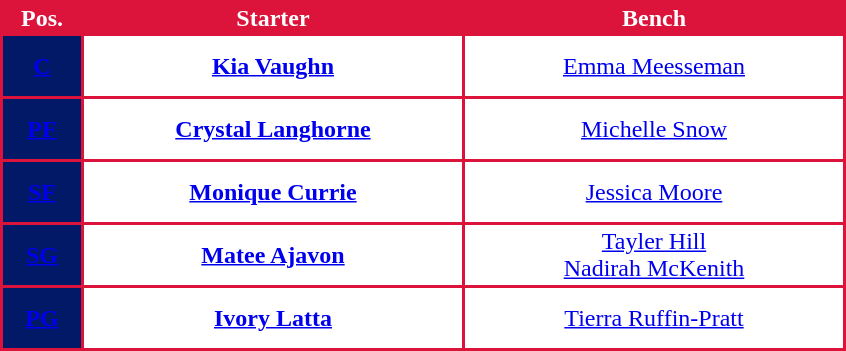<table style="text-align: center; background:#DC143C; color:white">
<tr>
<th width="50">Pos.</th>
<th width="250">Starter</th>
<th width="250">Bench</th>
</tr>
<tr style="height:40px; background:white; color:#DC143C">
<th style="background:#011966"><a href='#'><span>C</span></a></th>
<td><strong><a href='#'>Kia Vaughn</a></strong></td>
<td><a href='#'>Emma Meesseman</a></td>
</tr>
<tr style="height:40px; background:white; color:#092C57">
<th style="background:#011966"><a href='#'><span>PF</span></a></th>
<td><strong><a href='#'>Crystal Langhorne</a></strong></td>
<td><a href='#'>Michelle Snow</a></td>
</tr>
<tr style="height:40px; background:white; color:#092C57">
<th style="background:#011966"><a href='#'><span>SF</span></a></th>
<td><strong><a href='#'>Monique Currie</a></strong></td>
<td><a href='#'>Jessica Moore</a></td>
</tr>
<tr style="height:40px; background:white; color:#092C57">
<th style="background:#011966"><a href='#'><span>SG</span></a></th>
<td><strong><a href='#'>Matee Ajavon</a></strong></td>
<td><a href='#'>Tayler Hill</a><br><a href='#'>Nadirah McKenith</a></td>
</tr>
<tr style="height:40px; background:white; color:#092C57">
<th style="background:#011966"><a href='#'><span>PG</span></a></th>
<td><strong><a href='#'>Ivory Latta</a></strong></td>
<td><a href='#'>Tierra Ruffin-Pratt</a></td>
</tr>
</table>
